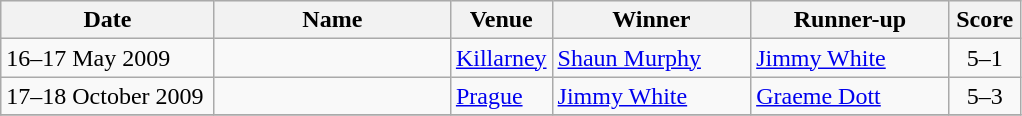<table class = "wikitable">
<tr style="background:#efefef;">
<th width=135>Date</th>
<th width=150>Name</th>
<th width=30>Venue</th>
<th width=125>Winner</th>
<th width=125>Runner-up</th>
<th width=40 align="center">Score</th>
</tr>
<tr>
<td>16–17 May 2009</td>
<td></td>
<td><a href='#'>Killarney</a></td>
<td> <a href='#'>Shaun Murphy</a></td>
<td> <a href='#'>Jimmy White</a></td>
<td align="center">5–1</td>
</tr>
<tr>
<td>17–18 October 2009</td>
<td></td>
<td><a href='#'>Prague</a></td>
<td> <a href='#'>Jimmy White</a></td>
<td> <a href='#'>Graeme Dott</a></td>
<td align="center">5–3</td>
</tr>
<tr>
</tr>
</table>
